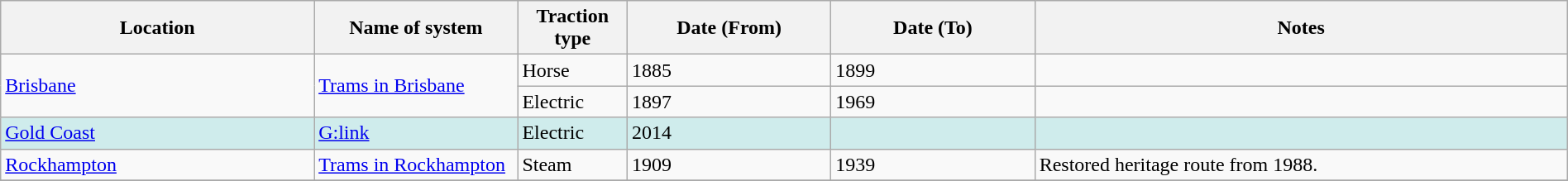<table class="wikitable" width=100%>
<tr>
<th width=20%>Location</th>
<th width=13%>Name of system</th>
<th width=7%>Traction<br>type</th>
<th width=13%>Date (From)</th>
<th width=13%>Date (To)</th>
<th width=34%>Notes</th>
</tr>
<tr>
<td rowspan="2"><a href='#'>Brisbane</a></td>
<td rowspan="2"><a href='#'>Trams in Brisbane</a></td>
<td>Horse</td>
<td>1885</td>
<td>1899</td>
<td></td>
</tr>
<tr>
<td>Electric</td>
<td>1897</td>
<td>1969</td>
<td></td>
</tr>
<tr style="background:#CFECEC">
<td><a href='#'>Gold Coast</a></td>
<td><a href='#'>G:link</a></td>
<td>Electric</td>
<td>2014</td>
<td></td>
<td></td>
</tr>
<tr>
<td><a href='#'>Rockhampton</a></td>
<td><a href='#'>Trams in Rockhampton</a></td>
<td>Steam</td>
<td>1909</td>
<td>1939</td>
<td>Restored heritage route from 1988.</td>
</tr>
<tr>
</tr>
</table>
